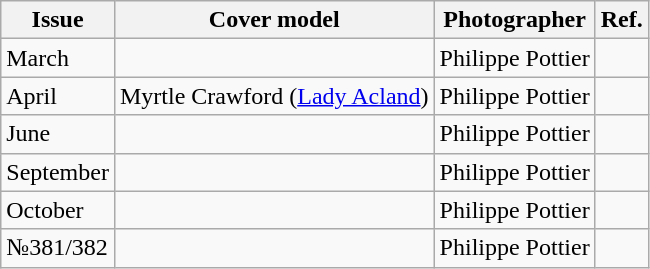<table class="wikitable">
<tr>
<th>Issue</th>
<th>Cover model</th>
<th>Photographer</th>
<th>Ref.</th>
</tr>
<tr>
<td>March</td>
<td></td>
<td>Philippe Pottier</td>
<td></td>
</tr>
<tr>
<td>April</td>
<td>Myrtle Crawford (<a href='#'>Lady Acland</a>)</td>
<td>Philippe Pottier</td>
<td></td>
</tr>
<tr>
<td>June</td>
<td></td>
<td>Philippe Pottier</td>
<td></td>
</tr>
<tr>
<td>September</td>
<td></td>
<td>Philippe Pottier</td>
<td></td>
</tr>
<tr>
<td>October</td>
<td></td>
<td>Philippe Pottier</td>
<td></td>
</tr>
<tr>
<td>№381/382</td>
<td></td>
<td>Philippe Pottier</td>
<td></td>
</tr>
</table>
